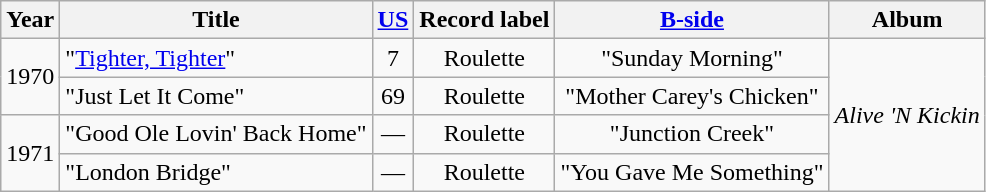<table class="wikitable" style=text-align:center;>
<tr>
<th>Year</th>
<th>Title</th>
<th><a href='#'>US</a></th>
<th>Record label</th>
<th><a href='#'>B-side</a></th>
<th>Album</th>
</tr>
<tr>
<td rowspan="2">1970</td>
<td align=left>"<a href='#'>Tighter, Tighter</a>"</td>
<td>7</td>
<td>Roulette</td>
<td>"Sunday Morning"</td>
<td rowspan="4"><em>Alive 'N Kickin</em></td>
</tr>
<tr>
<td align=left>"Just Let It Come"</td>
<td>69</td>
<td>Roulette</td>
<td>"Mother Carey's Chicken"</td>
</tr>
<tr>
<td rowspan="2">1971</td>
<td align=left>"Good Ole Lovin' Back Home"</td>
<td>—</td>
<td>Roulette</td>
<td>"Junction Creek"</td>
</tr>
<tr>
<td align=left>"London Bridge"</td>
<td>—</td>
<td>Roulette</td>
<td>"You Gave Me Something"</td>
</tr>
</table>
